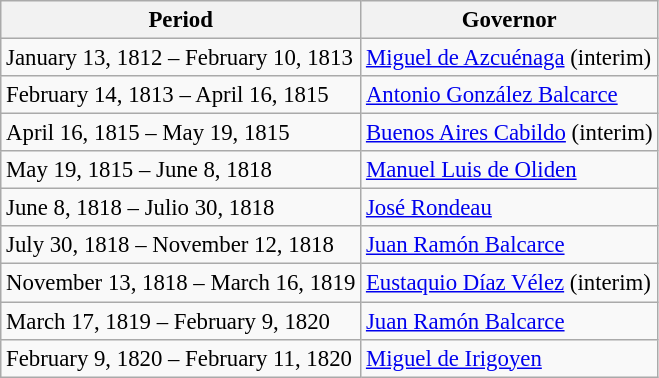<table class="wikitable" style="font-size: 95%;">
<tr>
<th>Period</th>
<th>Governor</th>
</tr>
<tr>
<td>January 13, 1812 – February 10, 1813</td>
<td><a href='#'>Miguel de Azcuénaga</a> (interim)</td>
</tr>
<tr>
<td>February 14, 1813 – April 16, 1815</td>
<td><a href='#'>Antonio González Balcarce</a></td>
</tr>
<tr>
<td>April 16, 1815 – May 19, 1815</td>
<td><a href='#'>Buenos Aires Cabildo</a> (interim)</td>
</tr>
<tr>
<td>May 19, 1815 – June 8, 1818</td>
<td><a href='#'>Manuel Luis de Oliden</a></td>
</tr>
<tr>
<td>June 8, 1818 – Julio 30, 1818</td>
<td><a href='#'>José Rondeau</a></td>
</tr>
<tr>
<td>July 30, 1818 – November 12, 1818</td>
<td><a href='#'>Juan Ramón Balcarce</a></td>
</tr>
<tr>
<td>November 13, 1818 – March 16, 1819</td>
<td><a href='#'>Eustaquio Díaz Vélez</a> (interim)</td>
</tr>
<tr>
<td>March 17, 1819 – February 9, 1820</td>
<td><a href='#'>Juan Ramón Balcarce</a></td>
</tr>
<tr>
<td>February 9, 1820 – February 11, 1820</td>
<td><a href='#'>Miguel de Irigoyen</a></td>
</tr>
</table>
